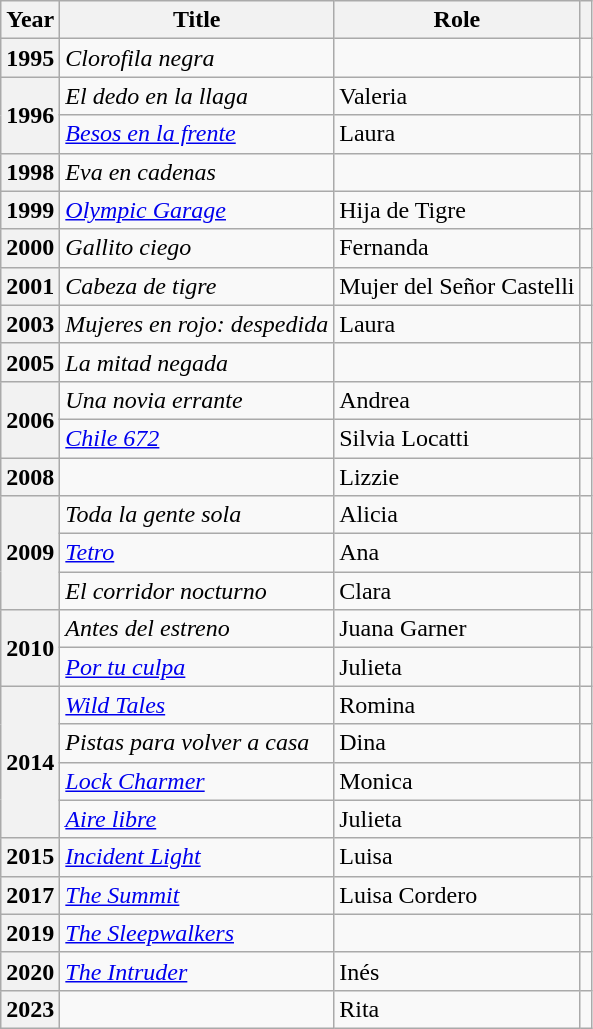<table class="wikitable plainrowheaders sortable">
<tr>
<th scope="col">Year</th>
<th scope="col">Title</th>
<th scope="col" class="unsortable">Role</th>
<th scope="col" class="unsortable"></th>
</tr>
<tr>
<th scope="row">1995</th>
<td><em>Clorofila negra</em></td>
<td></td>
<td></td>
</tr>
<tr>
<th scope="row" rowspan="2">1996</th>
<td data-sort-value="Dedo en la llaga, El"><em>El dedo en la llaga</em></td>
<td>Valeria</td>
<td></td>
</tr>
<tr>
<td><em><a href='#'>Besos en la frente</a></em></td>
<td>Laura</td>
<td></td>
</tr>
<tr>
<th scope="row">1998</th>
<td><em>Eva en cadenas</em></td>
<td></td>
<td></td>
</tr>
<tr>
<th scope="row">1999</th>
<td><em><a href='#'>Olympic Garage</a></em></td>
<td>Hija de Tigre</td>
<td></td>
</tr>
<tr>
<th scope="row">2000</th>
<td><em>Gallito ciego</em></td>
<td>Fernanda</td>
<td></td>
</tr>
<tr>
<th scope="row">2001</th>
<td><em>Cabeza de tigre</em></td>
<td>Mujer del Señor Castelli</td>
<td></td>
</tr>
<tr>
<th scope="row">2003</th>
<td><em>Mujeres en rojo: despedida</em></td>
<td>Laura</td>
<td></td>
</tr>
<tr>
<th scope="row">2005</th>
<td data-sort-value="Mitad negada, La"><em>La mitad negada</em></td>
<td></td>
<td></td>
</tr>
<tr>
<th scope="row" rowspan="2">2006</th>
<td data-sort-value="Novia errante, Una"><em>Una novia errante</em></td>
<td>Andrea</td>
<td></td>
</tr>
<tr>
<td><em><a href='#'>Chile 672</a></em></td>
<td>Silvia Locatti</td>
<td></td>
</tr>
<tr>
<th scope="row">2008</th>
<td><em></em></td>
<td>Lizzie</td>
<td></td>
</tr>
<tr>
<th scope="row" rowspan="3">2009</th>
<td><em>Toda la gente sola</em></td>
<td>Alicia</td>
<td></td>
</tr>
<tr>
<td><em><a href='#'>Tetro</a></em></td>
<td>Ana</td>
<td></td>
</tr>
<tr>
<td data-sort-value="Corridor nocturno, El"><em>El corridor nocturno</em></td>
<td>Clara</td>
<td></td>
</tr>
<tr>
<th scope="row" rowspan="2">2010</th>
<td><em>Antes del estreno</em></td>
<td>Juana Garner</td>
<td></td>
</tr>
<tr>
<td><em><a href='#'>Por tu culpa</a></em></td>
<td>Julieta</td>
<td></td>
</tr>
<tr>
<th scope="row" rowspan="4">2014</th>
<td><em><a href='#'>Wild Tales</a></em></td>
<td>Romina</td>
<td></td>
</tr>
<tr>
<td><em>Pistas para volver a casa</em></td>
<td>Dina</td>
<td></td>
</tr>
<tr>
<td><em><a href='#'>Lock Charmer</a></em></td>
<td>Monica</td>
<td></td>
</tr>
<tr>
<td><em><a href='#'>Aire libre</a></em></td>
<td>Julieta</td>
<td></td>
</tr>
<tr>
<th scope="row">2015</th>
<td><em><a href='#'>Incident Light</a></em></td>
<td>Luisa</td>
<td></td>
</tr>
<tr>
<th scope="row">2017</th>
<td data-sort-value="Summit, The"><em><a href='#'>The Summit</a></em></td>
<td>Luisa Cordero</td>
<td></td>
</tr>
<tr>
<th scope="row">2019</th>
<td data-sort-value="Sleepwalkers, The"><em><a href='#'>The Sleepwalkers</a></em></td>
<td></td>
<td></td>
</tr>
<tr>
<th scope="row">2020</th>
<td data-sort-value="Intruder, The"><em><a href='#'>The Intruder</a></em></td>
<td>Inés</td>
<td></td>
</tr>
<tr>
<th scope="row">2023</th>
<td><em></em></td>
<td>Rita</td>
<td></td>
</tr>
</table>
